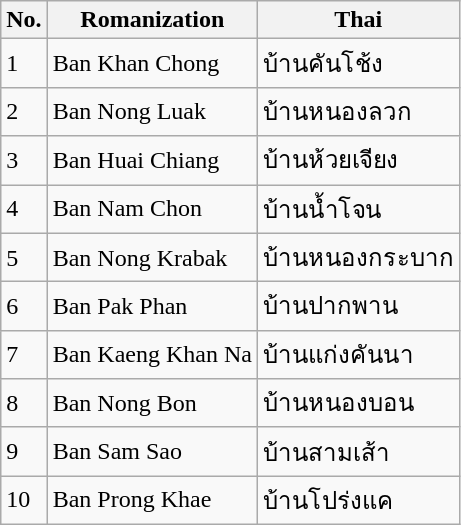<table class="wikitable">
<tr>
<th>No.</th>
<th>Romanization</th>
<th>Thai</th>
</tr>
<tr>
<td>1</td>
<td>Ban Khan Chong</td>
<td>บ้านคันโช้ง</td>
</tr>
<tr>
<td>2</td>
<td>Ban Nong Luak</td>
<td>บ้านหนองลวก</td>
</tr>
<tr>
<td>3</td>
<td>Ban Huai Chiang</td>
<td>บ้านห้วยเจียง</td>
</tr>
<tr>
<td>4</td>
<td>Ban Nam Chon</td>
<td>บ้านน้ำโจน</td>
</tr>
<tr>
<td>5</td>
<td>Ban Nong Krabak</td>
<td>บ้านหนองกระบาก</td>
</tr>
<tr>
<td>6</td>
<td>Ban Pak Phan</td>
<td>บ้านปากพาน</td>
</tr>
<tr>
<td>7</td>
<td>Ban Kaeng Khan Na</td>
<td>บ้านแก่งคันนา</td>
</tr>
<tr>
<td>8</td>
<td>Ban Nong Bon</td>
<td>บ้านหนองบอน</td>
</tr>
<tr>
<td>9</td>
<td>Ban Sam Sao</td>
<td>บ้านสามเส้า</td>
</tr>
<tr>
<td>10</td>
<td>Ban Prong Khae</td>
<td>บ้านโปร่งแค</td>
</tr>
</table>
